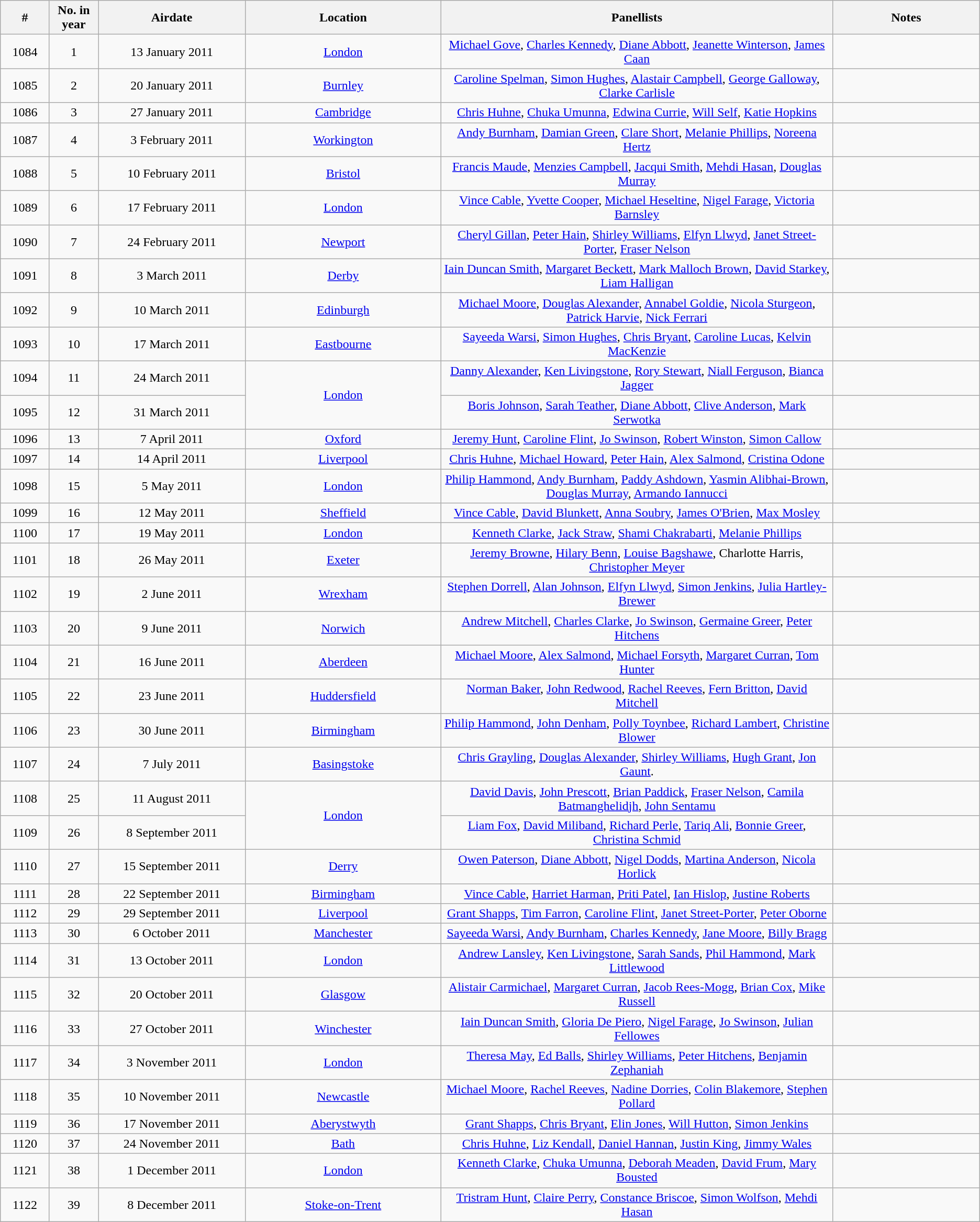<table class="wikitable" style="text-align:center;">
<tr>
<th style="width:5%;">#</th>
<th style="width:5%;">No. in year</th>
<th style="width:15%;">Airdate</th>
<th style="width:20%;">Location</th>
<th style="width:40%;">Panellists</th>
<th style="width:40%;">Notes</th>
</tr>
<tr>
<td>1084</td>
<td>1</td>
<td>13 January 2011</td>
<td><a href='#'>London</a></td>
<td><a href='#'>Michael Gove</a>, <a href='#'>Charles Kennedy</a>, <a href='#'>Diane Abbott</a>, <a href='#'>Jeanette Winterson</a>, <a href='#'>James Caan</a></td>
<td></td>
</tr>
<tr>
<td>1085</td>
<td>2</td>
<td>20 January 2011</td>
<td><a href='#'>Burnley</a></td>
<td><a href='#'>Caroline Spelman</a>, <a href='#'>Simon Hughes</a>, <a href='#'>Alastair Campbell</a>, <a href='#'>George Galloway</a>, <a href='#'>Clarke Carlisle</a></td>
<td></td>
</tr>
<tr>
<td>1086</td>
<td>3</td>
<td>27 January 2011</td>
<td><a href='#'>Cambridge</a></td>
<td><a href='#'>Chris Huhne</a>, <a href='#'>Chuka Umunna</a>, <a href='#'>Edwina Currie</a>, <a href='#'>Will Self</a>, <a href='#'>Katie Hopkins</a></td>
<td></td>
</tr>
<tr>
<td>1087</td>
<td>4</td>
<td>3 February 2011</td>
<td><a href='#'>Workington</a></td>
<td><a href='#'>Andy Burnham</a>, <a href='#'>Damian Green</a>, <a href='#'>Clare Short</a>, <a href='#'>Melanie Phillips</a>, <a href='#'>Noreena Hertz</a></td>
<td></td>
</tr>
<tr>
<td>1088</td>
<td>5</td>
<td>10 February 2011</td>
<td><a href='#'>Bristol</a></td>
<td><a href='#'>Francis Maude</a>, <a href='#'>Menzies Campbell</a>, <a href='#'>Jacqui Smith</a>, <a href='#'>Mehdi Hasan</a>, <a href='#'>Douglas Murray</a></td>
<td></td>
</tr>
<tr>
<td>1089</td>
<td>6</td>
<td>17 February 2011</td>
<td><a href='#'>London</a></td>
<td><a href='#'>Vince Cable</a>, <a href='#'>Yvette Cooper</a>, <a href='#'>Michael Heseltine</a>, <a href='#'>Nigel Farage</a>, <a href='#'>Victoria Barnsley</a></td>
<td></td>
</tr>
<tr>
<td>1090</td>
<td>7</td>
<td>24 February 2011</td>
<td><a href='#'>Newport</a></td>
<td><a href='#'>Cheryl Gillan</a>, <a href='#'>Peter Hain</a>, <a href='#'>Shirley Williams</a>, <a href='#'>Elfyn Llwyd</a>, <a href='#'>Janet Street-Porter</a>, <a href='#'>Fraser Nelson</a></td>
<td></td>
</tr>
<tr>
<td>1091</td>
<td>8</td>
<td>3 March 2011</td>
<td><a href='#'>Derby</a></td>
<td><a href='#'>Iain Duncan Smith</a>, <a href='#'>Margaret Beckett</a>, <a href='#'>Mark Malloch Brown</a>, <a href='#'>David Starkey</a>, <a href='#'>Liam Halligan</a></td>
<td></td>
</tr>
<tr>
<td>1092</td>
<td>9</td>
<td>10 March 2011</td>
<td><a href='#'>Edinburgh</a></td>
<td><a href='#'>Michael Moore</a>, <a href='#'>Douglas Alexander</a>, <a href='#'>Annabel Goldie</a>, <a href='#'>Nicola Sturgeon</a>, <a href='#'>Patrick Harvie</a>, <a href='#'>Nick Ferrari</a></td>
<td></td>
</tr>
<tr>
<td>1093</td>
<td>10</td>
<td>17 March 2011</td>
<td><a href='#'>Eastbourne</a></td>
<td><a href='#'>Sayeeda Warsi</a>, <a href='#'>Simon Hughes</a>, <a href='#'>Chris Bryant</a>, <a href='#'>Caroline Lucas</a>, <a href='#'>Kelvin MacKenzie</a></td>
<td></td>
</tr>
<tr>
<td>1094</td>
<td>11</td>
<td>24 March 2011</td>
<td rowspan=2><a href='#'>London</a></td>
<td><a href='#'>Danny Alexander</a>, <a href='#'>Ken Livingstone</a>, <a href='#'>Rory Stewart</a>, <a href='#'>Niall Ferguson</a>, <a href='#'>Bianca Jagger</a></td>
<td></td>
</tr>
<tr>
<td>1095</td>
<td>12</td>
<td>31 March 2011</td>
<td><a href='#'>Boris Johnson</a>, <a href='#'>Sarah Teather</a>, <a href='#'>Diane Abbott</a>, <a href='#'>Clive Anderson</a>, <a href='#'>Mark Serwotka</a></td>
<td></td>
</tr>
<tr>
<td>1096</td>
<td>13</td>
<td>7 April 2011</td>
<td><a href='#'>Oxford</a></td>
<td><a href='#'>Jeremy Hunt</a>, <a href='#'>Caroline Flint</a>, <a href='#'>Jo Swinson</a>, <a href='#'>Robert Winston</a>, <a href='#'>Simon Callow</a></td>
<td></td>
</tr>
<tr>
<td>1097</td>
<td>14</td>
<td>14 April 2011</td>
<td><a href='#'>Liverpool</a></td>
<td><a href='#'>Chris Huhne</a>, <a href='#'>Michael Howard</a>, <a href='#'>Peter Hain</a>, <a href='#'>Alex Salmond</a>, <a href='#'>Cristina Odone</a></td>
<td></td>
</tr>
<tr>
<td>1098</td>
<td>15</td>
<td>5 May 2011</td>
<td><a href='#'>London</a></td>
<td><a href='#'>Philip Hammond</a>, <a href='#'>Andy Burnham</a>, <a href='#'>Paddy Ashdown</a>, <a href='#'>Yasmin Alibhai-Brown</a>, <a href='#'>Douglas Murray</a>, <a href='#'>Armando Iannucci</a></td>
<td></td>
</tr>
<tr>
<td>1099</td>
<td>16</td>
<td>12 May 2011</td>
<td><a href='#'>Sheffield</a></td>
<td><a href='#'>Vince Cable</a>, <a href='#'>David Blunkett</a>, <a href='#'>Anna Soubry</a>, <a href='#'>James O'Brien</a>, <a href='#'>Max Mosley</a></td>
<td></td>
</tr>
<tr>
<td>1100</td>
<td>17</td>
<td>19 May 2011</td>
<td><a href='#'>London</a></td>
<td><a href='#'>Kenneth Clarke</a>, <a href='#'>Jack Straw</a>, <a href='#'>Shami Chakrabarti</a>, <a href='#'>Melanie Phillips</a></td>
<td></td>
</tr>
<tr>
<td>1101</td>
<td>18</td>
<td>26 May 2011</td>
<td><a href='#'>Exeter</a></td>
<td><a href='#'>Jeremy Browne</a>, <a href='#'>Hilary Benn</a>, <a href='#'>Louise Bagshawe</a>, Charlotte Harris, <a href='#'>Christopher Meyer</a></td>
<td></td>
</tr>
<tr>
<td>1102</td>
<td>19</td>
<td>2 June 2011</td>
<td><a href='#'>Wrexham</a></td>
<td><a href='#'>Stephen Dorrell</a>, <a href='#'>Alan Johnson</a>, <a href='#'>Elfyn Llwyd</a>, <a href='#'>Simon Jenkins</a>, <a href='#'>Julia Hartley-Brewer</a></td>
<td></td>
</tr>
<tr>
<td>1103</td>
<td>20</td>
<td>9 June 2011</td>
<td><a href='#'>Norwich</a></td>
<td><a href='#'>Andrew Mitchell</a>, <a href='#'>Charles Clarke</a>, <a href='#'>Jo Swinson</a>, <a href='#'>Germaine Greer</a>, <a href='#'>Peter Hitchens</a></td>
<td></td>
</tr>
<tr>
<td>1104</td>
<td>21</td>
<td>16 June 2011</td>
<td><a href='#'>Aberdeen</a></td>
<td><a href='#'>Michael Moore</a>, <a href='#'>Alex Salmond</a>, <a href='#'>Michael Forsyth</a>, <a href='#'>Margaret Curran</a>, <a href='#'>Tom Hunter</a></td>
<td></td>
</tr>
<tr>
<td>1105</td>
<td>22</td>
<td>23 June 2011</td>
<td><a href='#'>Huddersfield</a></td>
<td><a href='#'>Norman Baker</a>, <a href='#'>John Redwood</a>, <a href='#'>Rachel Reeves</a>, <a href='#'>Fern Britton</a>, <a href='#'>David Mitchell</a></td>
<td></td>
</tr>
<tr>
<td>1106</td>
<td>23</td>
<td>30 June 2011</td>
<td><a href='#'>Birmingham</a></td>
<td><a href='#'>Philip Hammond</a>, <a href='#'>John Denham</a>, <a href='#'>Polly Toynbee</a>, <a href='#'>Richard Lambert</a>, <a href='#'>Christine Blower</a></td>
<td></td>
</tr>
<tr>
<td>1107</td>
<td>24</td>
<td>7 July 2011</td>
<td><a href='#'>Basingstoke</a></td>
<td><a href='#'>Chris Grayling</a>, <a href='#'>Douglas Alexander</a>, <a href='#'>Shirley Williams</a>, <a href='#'>Hugh Grant</a>, <a href='#'>Jon Gaunt</a>.</td>
<td></td>
</tr>
<tr>
<td>1108</td>
<td>25</td>
<td>11 August 2011</td>
<td rowspan=2><a href='#'>London</a></td>
<td><a href='#'>David Davis</a>, <a href='#'>John Prescott</a>, <a href='#'>Brian Paddick</a>, <a href='#'>Fraser Nelson</a>, <a href='#'>Camila Batmanghelidjh</a>, <a href='#'>John Sentamu</a></td>
<td></td>
</tr>
<tr>
<td>1109</td>
<td>26</td>
<td>8 September 2011</td>
<td><a href='#'>Liam Fox</a>, <a href='#'>David Miliband</a>, <a href='#'>Richard Perle</a>, <a href='#'>Tariq Ali</a>, <a href='#'>Bonnie Greer</a>, <a href='#'>Christina Schmid</a></td>
<td></td>
</tr>
<tr>
<td>1110</td>
<td>27</td>
<td>15 September 2011</td>
<td><a href='#'>Derry</a></td>
<td><a href='#'>Owen Paterson</a>, <a href='#'>Diane Abbott</a>, <a href='#'>Nigel Dodds</a>, <a href='#'>Martina Anderson</a>, <a href='#'>Nicola Horlick</a></td>
<td></td>
</tr>
<tr>
<td>1111</td>
<td>28</td>
<td>22 September 2011</td>
<td><a href='#'>Birmingham</a></td>
<td><a href='#'>Vince Cable</a>, <a href='#'>Harriet Harman</a>, <a href='#'>Priti Patel</a>, <a href='#'>Ian Hislop</a>, <a href='#'>Justine Roberts</a></td>
<td></td>
</tr>
<tr>
<td>1112</td>
<td>29</td>
<td>29 September 2011</td>
<td><a href='#'>Liverpool</a></td>
<td><a href='#'>Grant Shapps</a>, <a href='#'>Tim Farron</a>, <a href='#'>Caroline Flint</a>, <a href='#'>Janet Street-Porter</a>, <a href='#'>Peter Oborne</a></td>
<td></td>
</tr>
<tr>
<td>1113</td>
<td>30</td>
<td>6 October 2011</td>
<td><a href='#'>Manchester</a></td>
<td><a href='#'>Sayeeda Warsi</a>, <a href='#'>Andy Burnham</a>, <a href='#'>Charles Kennedy</a>, <a href='#'>Jane Moore</a>, <a href='#'>Billy Bragg</a></td>
<td></td>
</tr>
<tr>
<td>1114</td>
<td>31</td>
<td>13 October 2011</td>
<td><a href='#'>London</a></td>
<td><a href='#'>Andrew Lansley</a>, <a href='#'>Ken Livingstone</a>, <a href='#'>Sarah Sands</a>, <a href='#'>Phil Hammond</a>, <a href='#'>Mark Littlewood</a></td>
<td></td>
</tr>
<tr>
<td>1115</td>
<td>32</td>
<td>20 October 2011</td>
<td><a href='#'>Glasgow</a></td>
<td><a href='#'>Alistair Carmichael</a>, <a href='#'>Margaret Curran</a>, <a href='#'>Jacob Rees-Mogg</a>, <a href='#'>Brian Cox</a>, <a href='#'>Mike Russell</a></td>
<td></td>
</tr>
<tr>
<td>1116</td>
<td>33</td>
<td>27 October 2011</td>
<td><a href='#'>Winchester</a></td>
<td><a href='#'>Iain Duncan Smith</a>, <a href='#'>Gloria De Piero</a>, <a href='#'>Nigel Farage</a>, <a href='#'>Jo Swinson</a>, <a href='#'>Julian Fellowes</a></td>
<td></td>
</tr>
<tr>
<td>1117</td>
<td>34</td>
<td>3 November 2011</td>
<td><a href='#'>London</a></td>
<td><a href='#'>Theresa May</a>, <a href='#'>Ed Balls</a>, <a href='#'>Shirley Williams</a>, <a href='#'>Peter Hitchens</a>, <a href='#'>Benjamin Zephaniah</a></td>
<td></td>
</tr>
<tr>
<td>1118</td>
<td>35</td>
<td>10 November 2011</td>
<td><a href='#'>Newcastle</a></td>
<td><a href='#'>Michael Moore</a>, <a href='#'>Rachel Reeves</a>, <a href='#'>Nadine Dorries</a>, <a href='#'>Colin Blakemore</a>, <a href='#'>Stephen Pollard</a></td>
<td></td>
</tr>
<tr>
<td>1119</td>
<td>36</td>
<td>17 November 2011</td>
<td><a href='#'>Aberystwyth</a></td>
<td><a href='#'>Grant Shapps</a>, <a href='#'>Chris Bryant</a>, <a href='#'>Elin Jones</a>, <a href='#'>Will Hutton</a>, <a href='#'>Simon Jenkins</a></td>
<td></td>
</tr>
<tr>
<td>1120</td>
<td>37</td>
<td>24 November 2011</td>
<td><a href='#'>Bath</a></td>
<td><a href='#'>Chris Huhne</a>, <a href='#'>Liz Kendall</a>, <a href='#'>Daniel Hannan</a>, <a href='#'>Justin King</a>, <a href='#'>Jimmy Wales</a></td>
<td></td>
</tr>
<tr>
<td>1121</td>
<td>38</td>
<td>1 December 2011</td>
<td><a href='#'>London</a></td>
<td><a href='#'>Kenneth Clarke</a>, <a href='#'>Chuka Umunna</a>, <a href='#'>Deborah Meaden</a>, <a href='#'>David Frum</a>, <a href='#'>Mary Bousted</a></td>
<td></td>
</tr>
<tr>
<td>1122</td>
<td>39</td>
<td>8 December 2011</td>
<td><a href='#'>Stoke-on-Trent</a></td>
<td><a href='#'>Tristram Hunt</a>, <a href='#'>Claire Perry</a>, <a href='#'>Constance Briscoe</a>, <a href='#'>Simon Wolfson</a>, <a href='#'>Mehdi Hasan</a></td>
<td></td>
</tr>
</table>
